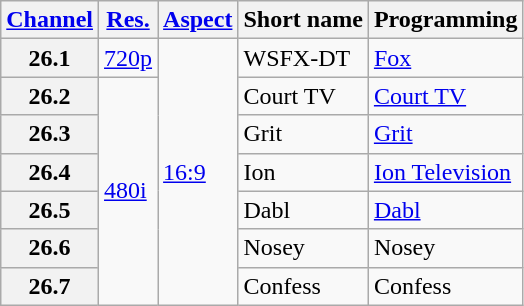<table class="wikitable">
<tr>
<th scope="col"><a href='#'>Channel</a></th>
<th scope="col"><a href='#'>Res.</a></th>
<th scope="col"><a href='#'>Aspect</a></th>
<th scope="col">Short name</th>
<th scope="col">Programming</th>
</tr>
<tr>
<th scope="row">26.1</th>
<td><a href='#'>720p</a></td>
<td rowspan=7><a href='#'>16:9</a></td>
<td>WSFX-DT</td>
<td><a href='#'>Fox</a></td>
</tr>
<tr>
<th scope="row">26.2</th>
<td rowspan="6"><a href='#'>480i</a></td>
<td>Court TV</td>
<td><a href='#'>Court TV</a></td>
</tr>
<tr>
<th scope="row">26.3</th>
<td>Grit</td>
<td><a href='#'>Grit</a></td>
</tr>
<tr>
<th scope="row">26.4</th>
<td>Ion</td>
<td><a href='#'>Ion Television</a></td>
</tr>
<tr>
<th scope="row">26.5</th>
<td>Dabl</td>
<td><a href='#'>Dabl</a></td>
</tr>
<tr>
<th scope="row">26.6</th>
<td>Nosey</td>
<td>Nosey</td>
</tr>
<tr>
<th scope="row">26.7</th>
<td>Confess</td>
<td>Confess</td>
</tr>
</table>
